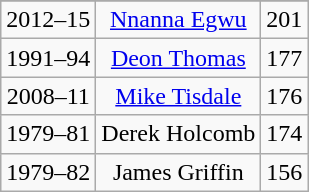<table class="wikitable sortable" style="text-align:center">
<tr>
</tr>
<tr>
<td>2012–15</td>
<td><a href='#'>Nnanna Egwu</a></td>
<td>201</td>
</tr>
<tr>
<td>1991–94</td>
<td><a href='#'>Deon Thomas</a></td>
<td>177</td>
</tr>
<tr>
<td>2008–11</td>
<td><a href='#'>Mike Tisdale</a></td>
<td>176</td>
</tr>
<tr>
<td>1979–81</td>
<td>Derek Holcomb</td>
<td>174</td>
</tr>
<tr>
<td>1979–82</td>
<td>James Griffin</td>
<td>156</td>
</tr>
</table>
